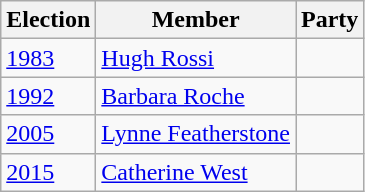<table class="wikitable">
<tr>
<th>Election</th>
<th>Member</th>
<th colspan="2">Party</th>
</tr>
<tr>
<td><a href='#'>1983</a></td>
<td><a href='#'>Hugh Rossi</a></td>
<td></td>
</tr>
<tr>
<td><a href='#'>1992</a></td>
<td><a href='#'>Barbara Roche</a></td>
<td></td>
</tr>
<tr>
<td><a href='#'>2005</a></td>
<td><a href='#'>Lynne Featherstone</a></td>
<td></td>
</tr>
<tr>
<td><a href='#'>2015</a></td>
<td><a href='#'>Catherine West</a></td>
<td></td>
</tr>
</table>
